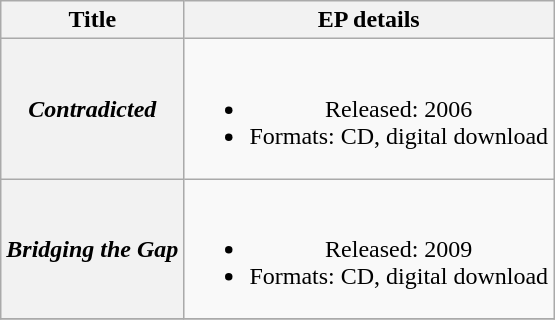<table class="wikitable plainrowheaders" style="text-align:center;">
<tr>
<th scope="col">Title</th>
<th scope="col">EP details</th>
</tr>
<tr>
<th scope="row"><em>Contradicted</em></th>
<td><br><ul><li>Released: 2006</li><li>Formats: CD, digital download</li></ul></td>
</tr>
<tr>
<th scope="row"><em>Bridging the Gap</em></th>
<td><br><ul><li>Released: 2009</li><li>Formats: CD, digital download</li></ul></td>
</tr>
<tr>
</tr>
</table>
